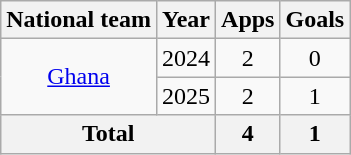<table class="wikitable" style="text-align:center">
<tr>
<th>National team</th>
<th>Year</th>
<th>Apps</th>
<th>Goals</th>
</tr>
<tr>
<td rowspan="2"><a href='#'>Ghana</a></td>
<td>2024</td>
<td>2</td>
<td>0</td>
</tr>
<tr>
<td>2025</td>
<td>2</td>
<td>1</td>
</tr>
<tr>
<th colspan="2">Total</th>
<th>4</th>
<th>1</th>
</tr>
</table>
